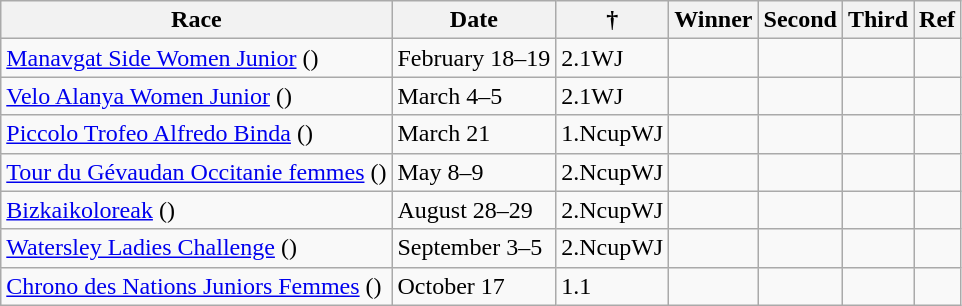<table class="wikitable sortable">
<tr>
<th>Race</th>
<th>Date</th>
<th> †</th>
<th>Winner</th>
<th>Second</th>
<th>Third</th>
<th>Ref</th>
</tr>
<tr>
<td> <a href='#'>Manavgat Side Women Junior</a> ()</td>
<td>February 18–19</td>
<td>2.1WJ</td>
<td></td>
<td></td>
<td></td>
<td></td>
</tr>
<tr>
<td> <a href='#'>Velo Alanya Women Junior</a> ()</td>
<td>March 4–5</td>
<td>2.1WJ</td>
<td></td>
<td></td>
<td></td>
<td></td>
</tr>
<tr>
<td> <a href='#'>Piccolo Trofeo Alfredo Binda</a> ()</td>
<td>March 21</td>
<td>1.NcupWJ</td>
<td></td>
<td></td>
<td></td>
<td></td>
</tr>
<tr>
<td> <a href='#'>Tour du Gévaudan Occitanie femmes</a> ()</td>
<td>May 8–9</td>
<td>2.NcupWJ</td>
<td></td>
<td></td>
<td></td>
<td></td>
</tr>
<tr>
<td> <a href='#'>Bizkaikoloreak</a> ()</td>
<td>August 28–29</td>
<td>2.NcupWJ</td>
<td></td>
<td></td>
<td></td>
<td></td>
</tr>
<tr>
<td> <a href='#'>Watersley Ladies Challenge</a> ()</td>
<td>September 3–5</td>
<td>2.NcupWJ</td>
<td></td>
<td></td>
<td></td>
<td></td>
</tr>
<tr>
<td> <a href='#'>Chrono des Nations Juniors Femmes</a> ()</td>
<td>October 17</td>
<td>1.1</td>
<td></td>
<td></td>
<td></td>
<td></td>
</tr>
</table>
